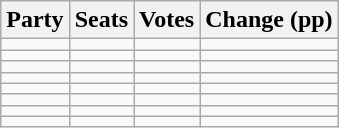<table class="wikitable" style="text-align:right;">
<tr>
<th>Party</th>
<th>Seats</th>
<th>Votes</th>
<th colspan="3">Change (pp)</th>
</tr>
<tr>
<td style="text-align:left;"></td>
<td></td>
<td></td>
<td></td>
</tr>
<tr>
<td style="text-align:left;"></td>
<td></td>
<td></td>
<td></td>
</tr>
<tr>
<td style="text-align:left;"></td>
<td></td>
<td></td>
<td></td>
</tr>
<tr>
<td style="text-align:left;"></td>
<td></td>
<td></td>
<td></td>
</tr>
<tr>
<td style="text-align:left;"></td>
<td></td>
<td></td>
<td></td>
</tr>
<tr>
<td style="text-align:left;"></td>
<td></td>
<td></td>
<td></td>
</tr>
<tr>
<td style="text-align:left;"></td>
<td></td>
<td></td>
<td></td>
</tr>
<tr>
<td style="text-align:left;"></td>
<td></td>
<td></td>
<td></td>
</tr>
</table>
